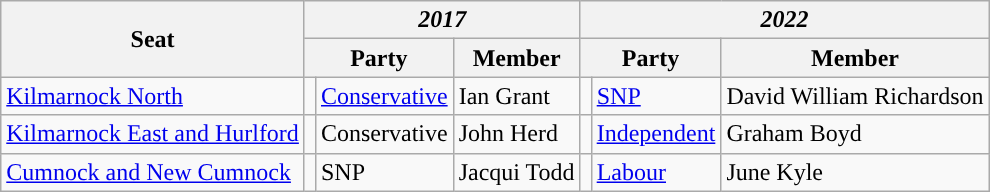<table class="wikitable">
<tr>
<th scope="col" rowspan="2" style="text-align:center">Seat</th>
<th scope="col" colspan="3" style="text-align:center"><em>2017</em></th>
<th scope="col" colspan="3" style="text-align:center"><em>2022</em></th>
</tr>
<tr>
<th colspan="2" style="text-align:center">Party</th>
<th style="text-align:center">Member</th>
<th colspan="2" style="text-align:center">Party</th>
<th style="text-align:center">Member</th>
</tr>
<tr>
<td scope="row"><a href='#'>Kilmarnock North</a></td>
<td></td>
<td><a href='#'>Conservative</a></td>
<td>Ian Grant</td>
<td></td>
<td><a href='#'>SNP</a></td>
<td>David William Richardson</td>
</tr>
<tr>
<td scope="row"><a href='#'>Kilmarnock East and Hurlford</a></td>
<td></td>
<td>Conservative</td>
<td>John Herd</td>
<td></td>
<td><a href='#'>Independent</a></td>
<td>Graham Boyd</td>
</tr>
<tr>
<td scope="row"><a href='#'>Cumnock and New Cumnock</a></td>
<td></td>
<td>SNP</td>
<td>Jacqui Todd</td>
<td></td>
<td scope="row"><a href='#'>Labour</a></td>
<td>June Kyle</td>
</tr>
</table>
